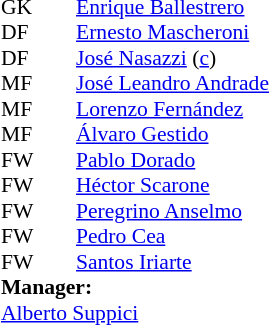<table style="font-size:90%; margin:0.2em auto;" cellspacing="0" cellpadding="0">
<tr>
<th width="25"></th>
<th width="25"></th>
</tr>
<tr>
<td>GK</td>
<td></td>
<td><a href='#'>Enrique Ballestrero</a></td>
</tr>
<tr>
<td>DF</td>
<td></td>
<td><a href='#'>Ernesto Mascheroni</a></td>
</tr>
<tr>
<td>DF</td>
<td></td>
<td><a href='#'>José Nasazzi</a> (<a href='#'>c</a>)</td>
</tr>
<tr>
<td>MF</td>
<td></td>
<td><a href='#'>José Leandro Andrade</a></td>
</tr>
<tr>
<td>MF</td>
<td></td>
<td><a href='#'>Lorenzo Fernández</a></td>
</tr>
<tr>
<td>MF</td>
<td></td>
<td><a href='#'>Álvaro Gestido</a></td>
</tr>
<tr>
<td>FW</td>
<td></td>
<td><a href='#'>Pablo Dorado</a></td>
</tr>
<tr>
<td>FW</td>
<td></td>
<td><a href='#'>Héctor Scarone</a></td>
</tr>
<tr>
<td>FW</td>
<td></td>
<td><a href='#'>Peregrino Anselmo</a></td>
</tr>
<tr>
<td>FW</td>
<td></td>
<td><a href='#'>Pedro Cea</a></td>
</tr>
<tr>
<td>FW</td>
<td></td>
<td><a href='#'>Santos Iriarte</a></td>
</tr>
<tr>
<td colspan=3><strong>Manager:</strong></td>
</tr>
<tr>
<td colspan=4><a href='#'>Alberto Suppici</a></td>
</tr>
</table>
